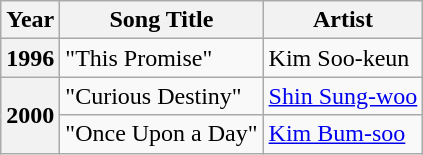<table class="wikitable plainrowheaders">
<tr>
<th scope="col">Year</th>
<th scope="col">Song Title</th>
<th scope="col">Artist</th>
</tr>
<tr>
<th scope="row">1996</th>
<td>"This Promise"</td>
<td>Kim Soo-keun</td>
</tr>
<tr>
<th scope="row" rowspan="2">2000</th>
<td>"Curious Destiny"</td>
<td><a href='#'>Shin Sung-woo</a></td>
</tr>
<tr>
<td>"Once Upon a Day"</td>
<td><a href='#'>Kim Bum-soo</a></td>
</tr>
</table>
